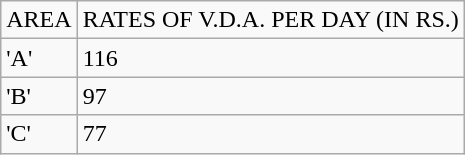<table class="wikitable">
<tr>
<td>AREA</td>
<td>RATES OF V.D.A. PER DAY (IN RS.)</td>
</tr>
<tr>
<td>'A'</td>
<td>116</td>
</tr>
<tr>
<td>'B'</td>
<td>97</td>
</tr>
<tr>
<td>'C'</td>
<td>77</td>
</tr>
</table>
